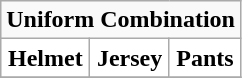<table class="wikitable">
<tr>
<td align="center" Colspan="3"><strong>Uniform Combination</strong></td>
</tr>
<tr align="center">
<th style="background:#FFFFFF;">Helmet</th>
<th style="background:#FFFFFF;">Jersey</th>
<th style="background:#FFFFFF;">Pants</th>
</tr>
<tr>
</tr>
</table>
